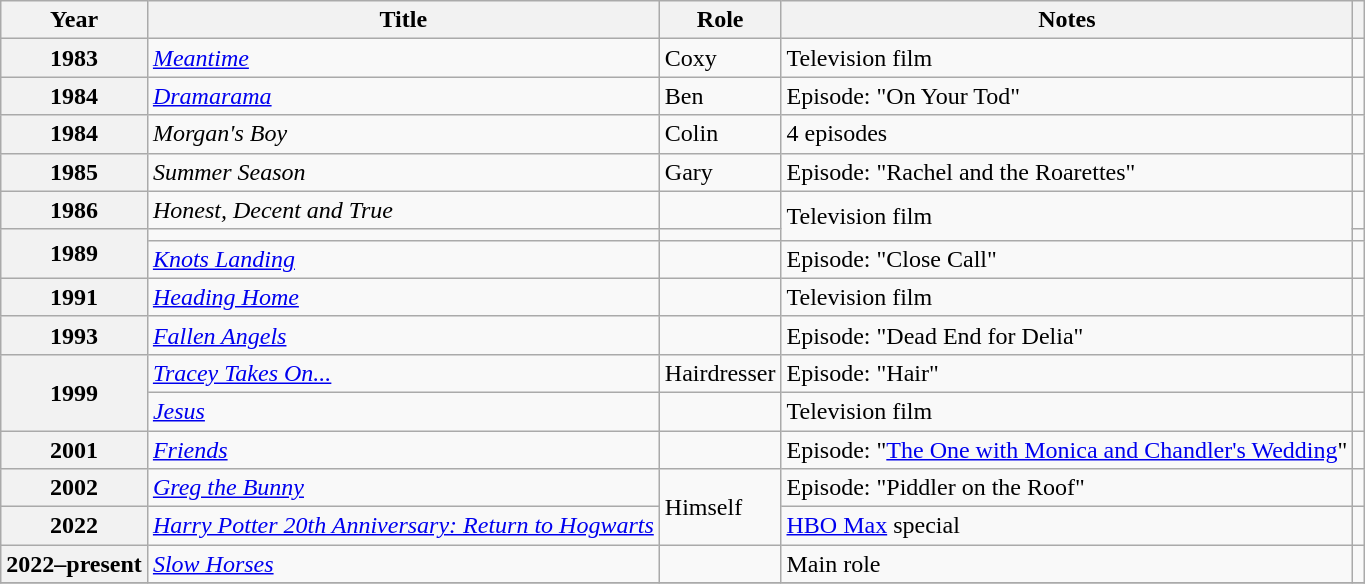<table class="wikitable plainrowheaders sortable" style="margin-right: 0;">
<tr>
<th scope="col">Year</th>
<th scope="col">Title</th>
<th scope="col">Role</th>
<th scope="col" class="unsortable">Notes</th>
<th scope="col" class="unsortable"></th>
</tr>
<tr>
<th scope="row">1983</th>
<td><em><a href='#'>Meantime</a></em></td>
<td>Coxy</td>
<td>Television film</td>
<td style="text-align: center;"></td>
</tr>
<tr>
<th scope="row">1984</th>
<td><em><a href='#'>Dramarama</a></em></td>
<td>Ben</td>
<td>Episode: "On Your Tod"</td>
<td style="text-align: center;"></td>
</tr>
<tr>
<th scope="row">1984</th>
<td><em>Morgan's Boy</em></td>
<td>Colin</td>
<td>4 episodes</td>
<td style="text-align: center;"></td>
</tr>
<tr>
<th scope="row">1985</th>
<td><em>Summer Season</em></td>
<td>Gary</td>
<td>Episode: "Rachel and the Roarettes"</td>
<td style="text-align: center;"></td>
</tr>
<tr>
<th scope="row">1986</th>
<td><em>Honest, Decent and True</em></td>
<td></td>
<td rowspan="2">Television film</td>
<td style="text-align: center;"></td>
</tr>
<tr>
<th scope="row"  rowspan="2">1989</th>
<td><em></em></td>
<td></td>
<td style="text-align: center;"></td>
</tr>
<tr>
<td><em><a href='#'>Knots Landing</a></em></td>
<td></td>
<td>Episode: "Close Call"</td>
<td style="text-align: center;"></td>
</tr>
<tr>
<th scope="row">1991</th>
<td><em><a href='#'>Heading Home</a></em></td>
<td></td>
<td>Television film</td>
<td style="text-align: center;"></td>
</tr>
<tr>
<th scope="row">1993</th>
<td><em><a href='#'>Fallen Angels</a></em></td>
<td></td>
<td>Episode: "Dead End for Delia"</td>
<td style="text-align: center;"></td>
</tr>
<tr>
<th scope="row"  rowspan="2">1999</th>
<td><em><a href='#'>Tracey Takes On...</a></em></td>
<td>Hairdresser</td>
<td>Episode: "Hair"</td>
<td style="text-align: center;"></td>
</tr>
<tr>
<td><em><a href='#'>Jesus</a></em></td>
<td></td>
<td>Television film</td>
<td style="text-align: center;"></td>
</tr>
<tr>
<th scope="row">2001</th>
<td><em><a href='#'>Friends</a></em></td>
<td></td>
<td>Episode: "<a href='#'>The One with Monica and Chandler's Wedding</a>"</td>
<td style="text-align: center;"></td>
</tr>
<tr>
<th scope="row">2002</th>
<td><em><a href='#'>Greg the Bunny</a></em></td>
<td rowspan="2">Himself</td>
<td>Episode: "Piddler on the Roof"</td>
<td style="text-align: center;"></td>
</tr>
<tr>
<th scope="row">2022</th>
<td><em><a href='#'>Harry Potter 20th Anniversary: Return to Hogwarts</a></em></td>
<td><a href='#'>HBO Max</a> special</td>
<td style="text-align: center;"></td>
</tr>
<tr>
<th scope="row">2022–present</th>
<td><em><a href='#'>Slow Horses</a></em></td>
<td></td>
<td>Main role</td>
<td style="text-align: center;"></td>
</tr>
<tr>
</tr>
</table>
